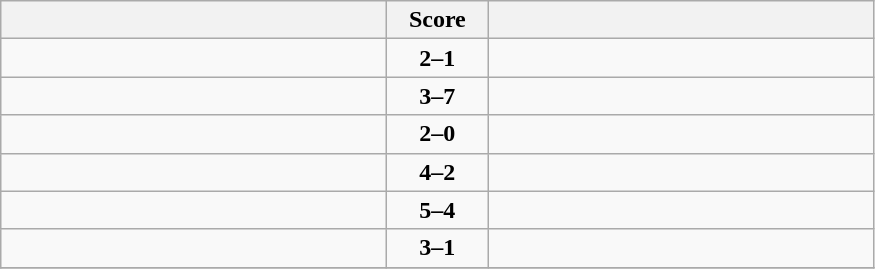<table class="wikitable" style="text-align: center; font-size:100% ">
<tr>
<th align="right" width="250"></th>
<th width="60">Score</th>
<th align="left" width="250"></th>
</tr>
<tr>
<td align=left><strong></strong></td>
<td align=center><strong>2–1</strong></td>
<td align=left></td>
</tr>
<tr>
<td align=left></td>
<td align=center><strong>3–7</strong></td>
<td align=left><strong></strong></td>
</tr>
<tr>
<td align=left><strong></strong></td>
<td align=center><strong>2–0</strong></td>
<td align=left></td>
</tr>
<tr>
<td align=left><strong></strong></td>
<td align=center><strong>4–2</strong></td>
<td align=left></td>
</tr>
<tr>
<td align=left><strong></strong></td>
<td align=center><strong>5–4</strong></td>
<td align=left></td>
</tr>
<tr>
<td align=left><strong></strong></td>
<td align=center><strong>3–1</strong></td>
<td align=left></td>
</tr>
<tr>
</tr>
</table>
